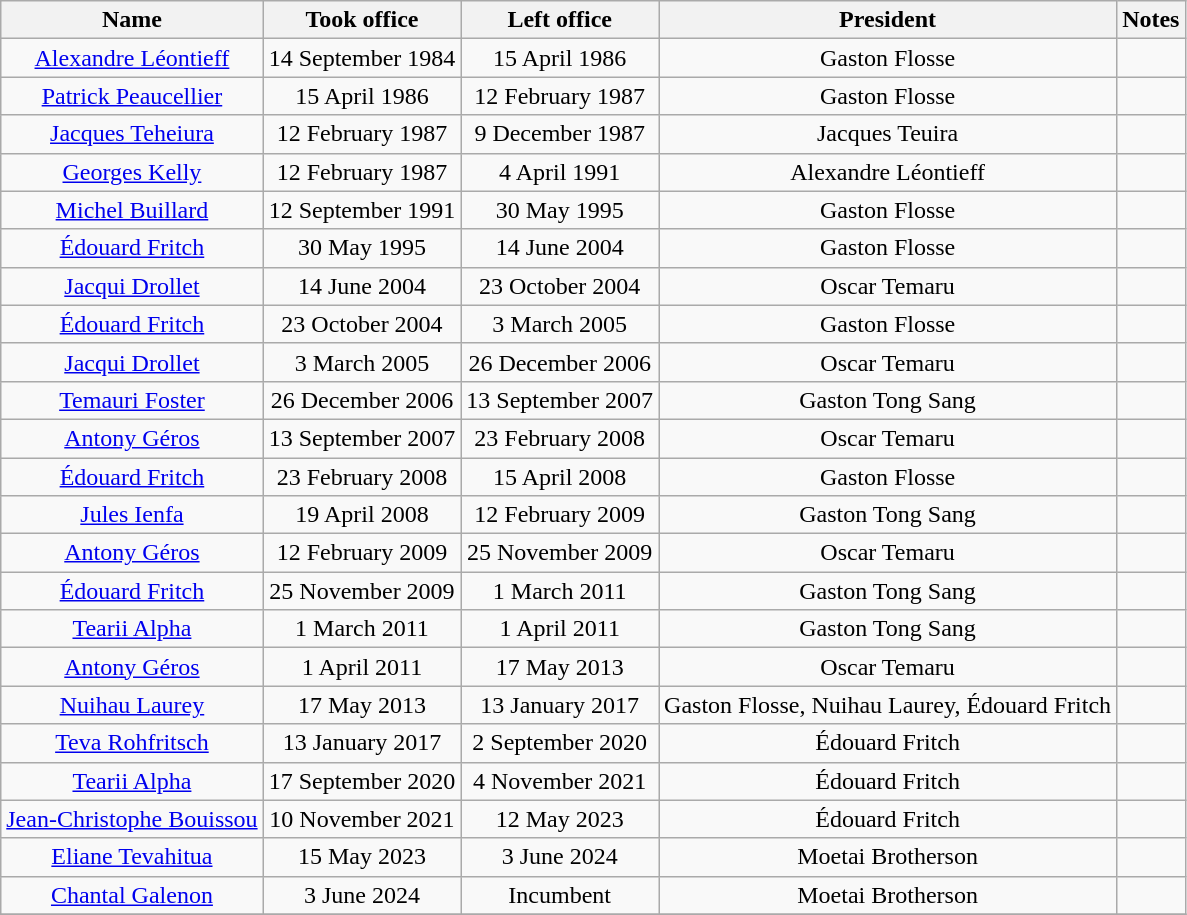<table class="wikitable" style="text-align:center">
<tr>
<th>Name</th>
<th>Took office</th>
<th>Left office</th>
<th>President</th>
<th>Notes</th>
</tr>
<tr>
<td><a href='#'>Alexandre Léontieff</a></td>
<td>14 September 1984</td>
<td>15 April 1986</td>
<td>Gaston Flosse</td>
<td></td>
</tr>
<tr>
<td><a href='#'>Patrick Peaucellier</a></td>
<td>15 April 1986</td>
<td>12 February 1987</td>
<td>Gaston Flosse</td>
<td></td>
</tr>
<tr>
<td><a href='#'>Jacques Teheiura</a></td>
<td>12 February 1987</td>
<td>9 December 1987</td>
<td>Jacques Teuira</td>
<td></td>
</tr>
<tr>
<td><a href='#'>Georges Kelly </a></td>
<td>12 February 1987</td>
<td>4 April 1991</td>
<td>Alexandre Léontieff</td>
<td></td>
</tr>
<tr>
<td><a href='#'>Michel Buillard</a></td>
<td>12 September 1991</td>
<td>30 May 1995</td>
<td>Gaston Flosse</td>
<td></td>
</tr>
<tr>
<td><a href='#'>Édouard Fritch</a></td>
<td>30 May 1995</td>
<td>14 June 2004</td>
<td>Gaston Flosse</td>
<td></td>
</tr>
<tr>
<td><a href='#'>Jacqui Drollet</a></td>
<td>14 June 2004</td>
<td>23 October 2004</td>
<td>Oscar Temaru</td>
<td></td>
</tr>
<tr>
<td><a href='#'>Édouard Fritch</a></td>
<td>23 October 2004</td>
<td>3 March 2005</td>
<td>Gaston Flosse</td>
<td></td>
</tr>
<tr>
<td><a href='#'>Jacqui Drollet</a></td>
<td>3 March 2005</td>
<td>26 December 2006</td>
<td>Oscar Temaru</td>
<td></td>
</tr>
<tr>
<td><a href='#'>Temauri Foster</a></td>
<td>26 December 2006</td>
<td>13 September 2007</td>
<td>Gaston Tong Sang</td>
<td></td>
</tr>
<tr>
<td><a href='#'>Antony Géros</a></td>
<td>13 September 2007</td>
<td>23 February 2008</td>
<td>Oscar Temaru</td>
<td></td>
</tr>
<tr>
<td><a href='#'>Édouard Fritch</a></td>
<td>23 February 2008</td>
<td>15 April 2008</td>
<td>Gaston Flosse</td>
<td></td>
</tr>
<tr>
<td><a href='#'>Jules Ienfa</a></td>
<td>19 April 2008</td>
<td>12 February 2009</td>
<td>Gaston Tong Sang</td>
<td></td>
</tr>
<tr>
<td><a href='#'>Antony Géros</a></td>
<td>12 February 2009</td>
<td>25 November 2009</td>
<td>Oscar Temaru</td>
<td></td>
</tr>
<tr>
<td><a href='#'>Édouard Fritch</a></td>
<td>25 November 2009</td>
<td>1 March 2011</td>
<td>Gaston Tong Sang</td>
<td></td>
</tr>
<tr>
<td><a href='#'>Tearii Alpha</a></td>
<td>1 March 2011</td>
<td>1 April 2011</td>
<td>Gaston Tong Sang</td>
<td></td>
</tr>
<tr>
<td><a href='#'>Antony Géros</a></td>
<td>1 April 2011</td>
<td>17 May 2013</td>
<td>Oscar Temaru</td>
<td></td>
</tr>
<tr>
<td><a href='#'>Nuihau Laurey</a></td>
<td>17 May 2013</td>
<td>13 January 2017</td>
<td>Gaston Flosse, Nuihau Laurey, Édouard Fritch</td>
<td></td>
</tr>
<tr>
<td><a href='#'>Teva Rohfritsch</a></td>
<td>13 January 2017</td>
<td>2 September 2020</td>
<td>Édouard Fritch</td>
<td></td>
</tr>
<tr>
<td><a href='#'>Tearii Alpha</a></td>
<td>17 September 2020</td>
<td>4 November 2021</td>
<td>Édouard Fritch</td>
<td></td>
</tr>
<tr>
<td><a href='#'>Jean-Christophe Bouissou</a></td>
<td>10 November 2021</td>
<td>12 May 2023</td>
<td>Édouard Fritch</td>
<td></td>
</tr>
<tr>
<td><a href='#'>Eliane Tevahitua</a></td>
<td>15 May 2023</td>
<td>3 June 2024</td>
<td>Moetai Brotherson</td>
<td></td>
</tr>
<tr>
<td><a href='#'>Chantal Galenon</a></td>
<td>3 June 2024</td>
<td>Incumbent</td>
<td>Moetai Brotherson</td>
<td></td>
</tr>
<tr>
</tr>
</table>
